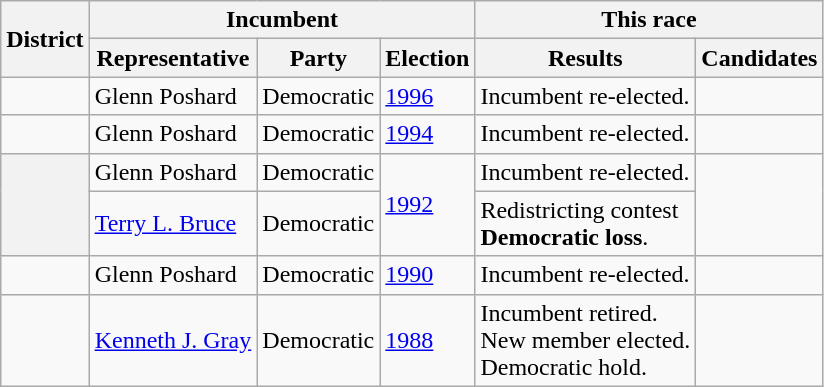<table class=wikitable>
<tr>
<th rowspan=2>District</th>
<th colspan=3>Incumbent</th>
<th colspan=2>This race</th>
</tr>
<tr>
<th>Representative</th>
<th>Party</th>
<th>Election</th>
<th>Results</th>
<th>Candidates<br></th>
</tr>
<tr>
<td></td>
<td>Glenn Poshard</td>
<td>Democratic</td>
<td><a href='#'>1996</a></td>
<td>Incumbent re-elected.</td>
<td nowrap><br></td>
</tr>
<tr>
<td></td>
<td>Glenn Poshard</td>
<td>Democratic</td>
<td><a href='#'>1994</a></td>
<td>Incumbent re-elected.</td>
<td nowrap><br></td>
</tr>
<tr>
<th rowspan=2></th>
<td>Glenn Poshard<br></td>
<td>Democratic</td>
<td rowspan=2><a href='#'>1992</a></td>
<td>Incumbent re-elected.</td>
<td rowspan=2 nowrap></td>
</tr>
<tr>
<td><a href='#'>Terry L. Bruce</a></td>
<td>Democratic</td>
<td>Redistricting contest<br><strong>Democratic loss</strong>.<br></td>
</tr>
<tr>
<td></td>
<td>Glenn Poshard</td>
<td>Democratic</td>
<td><a href='#'>1990</a></td>
<td>Incumbent re-elected.</td>
<td nowrap><br></td>
</tr>
<tr>
<td></td>
<td><a href='#'>Kenneth J. Gray</a></td>
<td>Democratic</td>
<td><a href='#'>1988</a></td>
<td>Incumbent retired.<br>New member elected.<br>Democratic hold.</td>
<td nowrap></td>
</tr>
</table>
